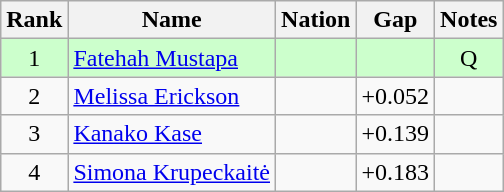<table class="wikitable sortable" style="text-align:center">
<tr>
<th>Rank</th>
<th>Name</th>
<th>Nation</th>
<th>Gap</th>
<th>Notes</th>
</tr>
<tr bgcolor=ccffcc>
<td>1</td>
<td align=left><a href='#'>Fatehah Mustapa</a></td>
<td align=left></td>
<td></td>
<td>Q</td>
</tr>
<tr>
<td>2</td>
<td align=left><a href='#'>Melissa Erickson</a></td>
<td align=left></td>
<td>+0.052</td>
<td></td>
</tr>
<tr>
<td>3</td>
<td align=left><a href='#'>Kanako Kase</a></td>
<td align=left></td>
<td>+0.139</td>
<td></td>
</tr>
<tr>
<td>4</td>
<td align=left><a href='#'>Simona Krupeckaitė</a></td>
<td align=left></td>
<td>+0.183</td>
<td></td>
</tr>
</table>
